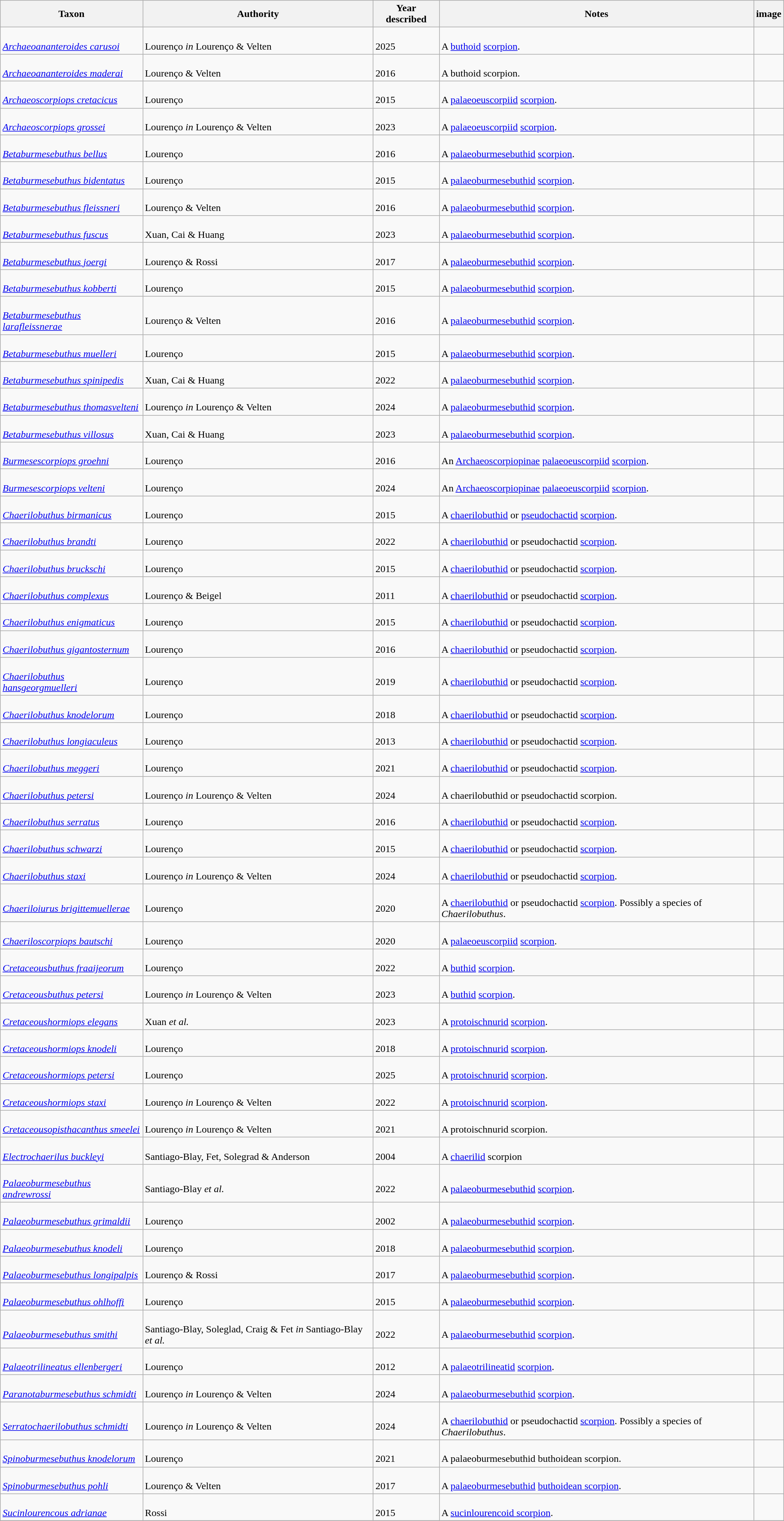<table class="wikitable sortable" align="center" width="100%">
<tr>
<th>Taxon</th>
<th>Authority</th>
<th>Year described</th>
<th>Notes</th>
<th>image</th>
</tr>
<tr>
<td><br><em><a href='#'>Archaeoananteroides carusoi</a></em></td>
<td><br>Lourenço <em>in</em> Lourenço & Velten</td>
<td><br>2025</td>
<td><br>A <a href='#'>buthoid</a> <a href='#'>scorpion</a>.</td>
<td></td>
</tr>
<tr>
<td><br><em><a href='#'>Archaeoananteroides maderai</a></em></td>
<td><br>Lourenço & Velten</td>
<td><br>2016</td>
<td><br>A buthoid scorpion.</td>
<td></td>
</tr>
<tr>
<td><br><em><a href='#'>Archaeoscorpiops cretacicus</a></em></td>
<td><br>Lourenço</td>
<td><br>2015</td>
<td><br>A <a href='#'>palaeoeuscorpiid</a> <a href='#'>scorpion</a>.</td>
<td></td>
</tr>
<tr>
<td><br><em><a href='#'>Archaeoscorpiops grossei</a></em></td>
<td><br>Lourenço <em>in</em> Lourenço & Velten</td>
<td><br>2023</td>
<td><br>A <a href='#'>palaeoeuscorpiid</a> <a href='#'>scorpion</a>.</td>
<td></td>
</tr>
<tr>
<td><br><em><a href='#'>Betaburmesebuthus bellus</a></em></td>
<td><br>Lourenço</td>
<td><br>2016</td>
<td><br>A <a href='#'>palaeoburmesebuthid</a> <a href='#'>scorpion</a>.</td>
<td><br></td>
</tr>
<tr>
<td><br><em><a href='#'>Betaburmesebuthus bidentatus</a></em></td>
<td><br>Lourenço</td>
<td><br>2015</td>
<td><br>A <a href='#'>palaeoburmesebuthid</a> <a href='#'>scorpion</a>.</td>
<td></td>
</tr>
<tr>
<td><br><em><a href='#'>Betaburmesebuthus fleissneri</a></em></td>
<td><br>Lourenço & Velten</td>
<td><br>2016</td>
<td><br>A <a href='#'>palaeoburmesebuthid</a> <a href='#'>scorpion</a>.</td>
<td></td>
</tr>
<tr>
<td><br><em><a href='#'>Betaburmesebuthus fuscus</a></em></td>
<td><br>Xuan, Cai & Huang</td>
<td><br>2023</td>
<td><br>A <a href='#'>palaeoburmesebuthid</a> <a href='#'>scorpion</a>.</td>
<td></td>
</tr>
<tr>
<td><br><em><a href='#'>Betaburmesebuthus joergi</a></em></td>
<td><br>Lourenço & Rossi</td>
<td><br>2017</td>
<td><br>A <a href='#'>palaeoburmesebuthid</a> <a href='#'>scorpion</a>.</td>
<td></td>
</tr>
<tr>
<td><br><em><a href='#'>Betaburmesebuthus kobberti</a></em></td>
<td><br>Lourenço</td>
<td><br>2015</td>
<td><br>A <a href='#'>palaeoburmesebuthid</a> <a href='#'>scorpion</a>.</td>
<td></td>
</tr>
<tr>
<td><br><em><a href='#'>Betaburmesebuthus larafleissnerae</a></em></td>
<td><br>Lourenço & Velten</td>
<td><br>2016</td>
<td><br>A <a href='#'>palaeoburmesebuthid</a> <a href='#'>scorpion</a>.</td>
<td></td>
</tr>
<tr>
<td><br><em><a href='#'>Betaburmesebuthus muelleri</a></em></td>
<td><br>Lourenço</td>
<td><br>2015</td>
<td><br>A <a href='#'>palaeoburmesebuthid</a> <a href='#'>scorpion</a>.</td>
<td></td>
</tr>
<tr>
<td><br><em><a href='#'>Betaburmesebuthus spinipedis</a></em></td>
<td><br>Xuan, Cai & Huang</td>
<td><br>2022</td>
<td><br>A <a href='#'>palaeoburmesebuthid</a> <a href='#'>scorpion</a>.</td>
<td></td>
</tr>
<tr>
<td><br><em><a href='#'>Betaburmesebuthus thomasvelteni</a></em></td>
<td><br>Lourenço <em>in</em> Lourenço & Velten</td>
<td><br>2024</td>
<td><br>A <a href='#'>palaeoburmesebuthid</a> <a href='#'>scorpion</a>.</td>
<td></td>
</tr>
<tr>
<td><br><em><a href='#'>Betaburmesebuthus villosus</a></em></td>
<td><br>Xuan, Cai & Huang</td>
<td><br>2023</td>
<td><br>A <a href='#'>palaeoburmesebuthid</a> <a href='#'>scorpion</a>.</td>
<td></td>
</tr>
<tr>
<td><br><em><a href='#'>Burmesescorpiops groehni</a></em></td>
<td><br>Lourenço</td>
<td><br>2016</td>
<td><br>An <a href='#'>Archaeoscorpiopinae</a> <a href='#'>palaeoeuscorpiid</a> <a href='#'>scorpion</a>.</td>
<td></td>
</tr>
<tr>
<td><br><em><a href='#'>Burmesescorpiops velteni</a></em></td>
<td><br>Lourenço</td>
<td><br>2024</td>
<td><br>An <a href='#'>Archaeoscorpiopinae</a> <a href='#'>palaeoeuscorpiid</a> <a href='#'>scorpion</a>.</td>
<td></td>
</tr>
<tr>
<td><br><em><a href='#'>Chaerilobuthus birmanicus</a></em></td>
<td><br>Lourenço</td>
<td><br>2015</td>
<td><br>A <a href='#'>chaerilobuthid</a> or <a href='#'>pseudochactid</a> <a href='#'>scorpion</a>.</td>
<td></td>
</tr>
<tr>
<td><br><em><a href='#'>Chaerilobuthus brandti</a></em></td>
<td><br>Lourenço</td>
<td><br>2022</td>
<td><br>A <a href='#'>chaerilobuthid</a> or pseudochactid <a href='#'>scorpion</a>.</td>
<td></td>
</tr>
<tr>
<td><br><em><a href='#'>Chaerilobuthus bruckschi</a></em></td>
<td><br>Lourenço</td>
<td><br>2015</td>
<td><br>A <a href='#'>chaerilobuthid</a> or pseudochactid <a href='#'>scorpion</a>.</td>
<td></td>
</tr>
<tr>
<td><br><em><a href='#'>Chaerilobuthus complexus</a></em></td>
<td><br>Lourenço & Beigel</td>
<td><br>2011</td>
<td><br>A <a href='#'>chaerilobuthid</a> or pseudochactid <a href='#'>scorpion</a>.</td>
<td></td>
</tr>
<tr>
<td><br><em><a href='#'>Chaerilobuthus enigmaticus</a></em></td>
<td><br>Lourenço</td>
<td><br>2015</td>
<td><br>A <a href='#'>chaerilobuthid</a> or pseudochactid <a href='#'>scorpion</a>.</td>
<td></td>
</tr>
<tr>
<td><br><em><a href='#'>Chaerilobuthus gigantosternum</a></em></td>
<td><br>Lourenço</td>
<td><br>2016</td>
<td><br>A <a href='#'>chaerilobuthid</a> or pseudochactid <a href='#'>scorpion</a>.</td>
<td></td>
</tr>
<tr>
<td><br><em><a href='#'>Chaerilobuthus hansgeorgmuelleri</a></em></td>
<td><br>Lourenço</td>
<td><br>2019</td>
<td><br>A <a href='#'>chaerilobuthid</a> or pseudochactid <a href='#'>scorpion</a>.</td>
<td></td>
</tr>
<tr>
<td><br><em><a href='#'>Chaerilobuthus knodelorum</a></em></td>
<td><br>Lourenço</td>
<td><br>2018</td>
<td><br>A <a href='#'>chaerilobuthid</a> or pseudochactid <a href='#'>scorpion</a>.</td>
<td></td>
</tr>
<tr>
<td><br><em><a href='#'>Chaerilobuthus longiaculeus</a></em></td>
<td><br>Lourenço</td>
<td><br>2013</td>
<td><br>A <a href='#'>chaerilobuthid</a> or pseudochactid <a href='#'>scorpion</a>.</td>
<td></td>
</tr>
<tr>
<td><br><em><a href='#'>Chaerilobuthus meggeri</a></em></td>
<td><br>Lourenço</td>
<td><br>2021</td>
<td><br>A <a href='#'>chaerilobuthid</a> or pseudochactid <a href='#'>scorpion</a>.</td>
<td></td>
</tr>
<tr>
<td><br><em><a href='#'>Chaerilobuthus petersi</a></em></td>
<td><br>Lourenço <em>in</em> Lourenço & Velten</td>
<td><br>2024</td>
<td><br>A chaerilobuthid or pseudochactid scorpion.</td>
<td></td>
</tr>
<tr>
<td><br><em><a href='#'>Chaerilobuthus serratus</a></em></td>
<td><br>Lourenço</td>
<td><br>2016</td>
<td><br>A <a href='#'>chaerilobuthid</a> or pseudochactid <a href='#'>scorpion</a>.</td>
<td></td>
</tr>
<tr>
<td><br><em><a href='#'>Chaerilobuthus schwarzi</a></em></td>
<td><br>Lourenço</td>
<td><br>2015</td>
<td><br>A <a href='#'>chaerilobuthid</a> or pseudochactid <a href='#'>scorpion</a>.</td>
<td></td>
</tr>
<tr>
<td><br><em><a href='#'>Chaerilobuthus staxi</a></em></td>
<td><br>Lourenço <em>in</em> Lourenço & Velten</td>
<td><br>2024</td>
<td><br>A <a href='#'>chaerilobuthid</a> or pseudochactid <a href='#'>scorpion</a>.</td>
<td></td>
</tr>
<tr>
<td><br><em><a href='#'>Chaeriloiurus brigittemuellerae</a></em></td>
<td><br>Lourenço</td>
<td><br>2020</td>
<td><br>A <a href='#'>chaerilobuthid</a> or pseudochactid <a href='#'>scorpion</a>. Possibly a species of <em>Chaerilobuthus</em>.</td>
<td></td>
</tr>
<tr>
<td><br><em><a href='#'>Chaeriloscorpiops bautschi</a></em></td>
<td><br>Lourenço</td>
<td><br>2020</td>
<td><br>A <a href='#'>palaeoeuscorpiid</a> <a href='#'>scorpion</a>.</td>
<td></td>
</tr>
<tr>
<td><br><em><a href='#'>Cretaceousbuthus fraaijeorum</a></em></td>
<td><br>Lourenço</td>
<td><br>2022</td>
<td><br>A <a href='#'>buthid</a> <a href='#'>scorpion</a>.</td>
<td></td>
</tr>
<tr>
<td><br><em><a href='#'>Cretaceousbuthus petersi</a></em></td>
<td><br>Lourenço <em>in</em> Lourenço & Velten</td>
<td><br>2023</td>
<td><br>A <a href='#'>buthid</a> <a href='#'>scorpion</a>.</td>
<td></td>
</tr>
<tr>
<td><br><em><a href='#'>Cretaceoushormiops elegans</a></em></td>
<td><br>Xuan <em>et al.</em></td>
<td><br>2023</td>
<td><br>A <a href='#'>protoischnurid</a> <a href='#'>scorpion</a>.</td>
<td></td>
</tr>
<tr>
<td><br><em><a href='#'>Cretaceoushormiops knodeli</a></em></td>
<td><br>Lourenço</td>
<td><br>2018</td>
<td><br>A <a href='#'>protoischnurid</a> <a href='#'>scorpion</a>.</td>
<td></td>
</tr>
<tr>
<td><br><em><a href='#'>Cretaceoushormiops petersi</a></em></td>
<td><br>Lourenço</td>
<td><br>2025</td>
<td><br>A <a href='#'>protoischnurid</a> <a href='#'>scorpion</a>.</td>
<td></td>
</tr>
<tr>
<td><br><em><a href='#'>Cretaceoushormiops staxi</a></em></td>
<td><br>Lourenço <em>in</em> Lourenço & Velten</td>
<td><br>2022</td>
<td><br>A <a href='#'>protoischnurid</a> <a href='#'>scorpion</a>.</td>
<td></td>
</tr>
<tr>
<td><br><em><a href='#'>Cretaceousopisthacanthus smeelei</a></em></td>
<td><br>Lourenço <em>in</em> Lourenço & Velten</td>
<td><br>2021</td>
<td><br>A protoischnurid scorpion.</td>
<td></td>
</tr>
<tr>
<td><br><em><a href='#'>Electrochaerilus buckleyi</a></em></td>
<td><br>Santiago-Blay, Fet, Solegrad & Anderson</td>
<td><br>2004</td>
<td><br>A <a href='#'>chaerilid</a> scorpion</td>
<td></td>
</tr>
<tr>
<td><br><em><a href='#'>Palaeoburmesebuthus andrewrossi</a></em></td>
<td><br>Santiago-Blay <em>et al.</em></td>
<td><br>2022</td>
<td><br>A <a href='#'>palaeoburmesebuthid</a> <a href='#'>scorpion</a>.</td>
<td></td>
</tr>
<tr>
<td><br><em><a href='#'>Palaeoburmesebuthus grimaldii</a></em></td>
<td><br>Lourenço</td>
<td><br>2002</td>
<td><br>A <a href='#'>palaeoburmesebuthid</a> <a href='#'>scorpion</a>.</td>
<td></td>
</tr>
<tr>
<td><br><em><a href='#'>Palaeoburmesebuthus knodeli</a></em></td>
<td><br>Lourenço</td>
<td><br>2018</td>
<td><br>A <a href='#'>palaeoburmesebuthid</a> <a href='#'>scorpion</a>.</td>
<td></td>
</tr>
<tr>
<td><br><em><a href='#'>Palaeoburmesebuthus longipalpis</a></em></td>
<td><br>Lourenço & Rossi</td>
<td><br>2017</td>
<td><br>A <a href='#'>palaeoburmesebuthid</a> <a href='#'>scorpion</a>.</td>
<td></td>
</tr>
<tr>
<td><br><em><a href='#'>Palaeoburmesebuthus ohlhoffi</a></em></td>
<td><br>Lourenço</td>
<td><br>2015</td>
<td><br>A <a href='#'>palaeoburmesebuthid</a> <a href='#'>scorpion</a>.</td>
<td></td>
</tr>
<tr>
<td><br><em><a href='#'>Palaeoburmesebuthus smithi</a></em></td>
<td><br>Santiago-Blay, Soleglad, Craig & Fet <em>in</em> Santiago-Blay <em>et al.</em></td>
<td><br>2022</td>
<td><br>A <a href='#'>palaeoburmesebuthid</a> <a href='#'>scorpion</a>.</td>
<td></td>
</tr>
<tr>
<td><br><em><a href='#'>Palaeotrilineatus ellenbergeri</a></em></td>
<td><br>Lourenço</td>
<td><br>2012</td>
<td><br>A <a href='#'>palaeotrilineatid</a> <a href='#'>scorpion</a>.</td>
<td></td>
</tr>
<tr>
<td><br><em><a href='#'>Paranotaburmesebuthus schmidti</a></em></td>
<td><br>Lourenço <em>in</em> Lourenço & Velten</td>
<td><br>2024</td>
<td><br>A <a href='#'>palaeoburmesebuthid</a> <a href='#'>scorpion</a>.</td>
<td></td>
</tr>
<tr>
<td><br><em><a href='#'>Serratochaerilobuthus schmidti</a></em></td>
<td><br>Lourenço <em>in</em> Lourenço & Velten</td>
<td><br>2024</td>
<td><br>A <a href='#'>chaerilobuthid</a> or pseudochactid <a href='#'>scorpion</a>. Possibly a species of <em>Chaerilobuthus</em>.</td>
<td></td>
</tr>
<tr>
<td><br><em><a href='#'>Spinoburmesebuthus knodelorum</a></em></td>
<td><br>Lourenço</td>
<td><br>2021</td>
<td><br>A palaeoburmesebuthid buthoidean scorpion.</td>
<td></td>
</tr>
<tr>
<td><br><em><a href='#'>Spinoburmesebuthus pohli</a></em></td>
<td><br>Lourenço & Velten</td>
<td><br>2017</td>
<td><br>A <a href='#'>palaeoburmesebuthid</a> <a href='#'>buthoidean scorpion</a>.</td>
<td></td>
</tr>
<tr>
<td><br><em><a href='#'>Sucinlourencous adrianae</a></em></td>
<td><br>Rossi</td>
<td><br>2015</td>
<td><br>A <a href='#'>sucinlourencoid scorpion</a>.</td>
<td></td>
</tr>
<tr>
</tr>
</table>
